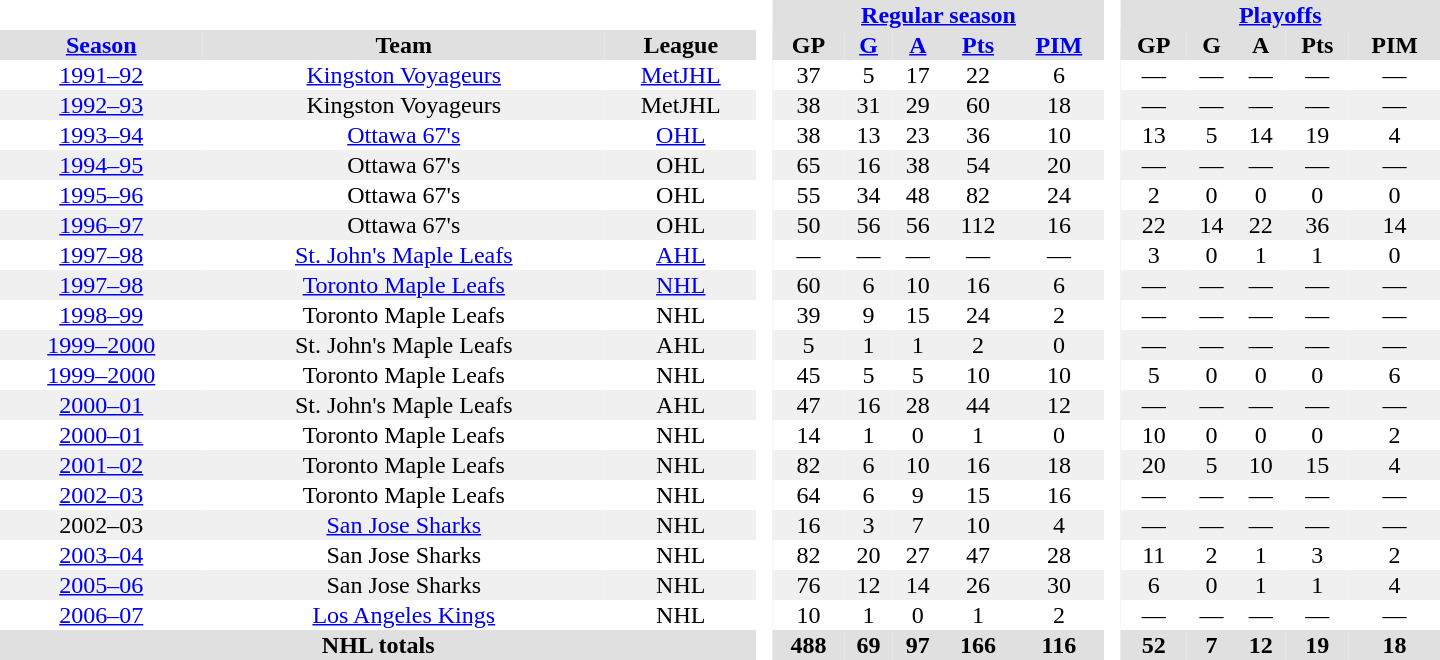<table border="0" cellpadding="1" cellspacing="0" style="text-align:center; width:60em;">
<tr style="background:#e0e0e0;">
<th colspan="3" style="background:#fff;"> </th>
<th rowspan="99" style="background:#fff;"> </th>
<th colspan="5"><a href='#'>Regular season</a></th>
<th rowspan="99" style="background:#fff;"> </th>
<th colspan="5"><a href='#'>Playoffs</a></th>
</tr>
<tr style="background:#e0e0e0;">
<th><a href='#'>Season</a></th>
<th>Team</th>
<th>League</th>
<th>GP</th>
<th><a href='#'>G</a></th>
<th><a href='#'>A</a></th>
<th><a href='#'>Pts</a></th>
<th><a href='#'>PIM</a></th>
<th>GP</th>
<th>G</th>
<th>A</th>
<th>Pts</th>
<th>PIM</th>
</tr>
<tr>
<td><a href='#'>1991–92</a></td>
<td><a href='#'>Kingston Voyageurs</a></td>
<td><a href='#'>MetJHL</a></td>
<td>37</td>
<td>5</td>
<td>17</td>
<td>22</td>
<td>6</td>
<td>—</td>
<td>—</td>
<td>—</td>
<td>—</td>
<td>—</td>
</tr>
<tr style="background:#f0f0f0;">
<td><a href='#'>1992–93</a></td>
<td>Kingston Voyageurs</td>
<td>MetJHL</td>
<td>38</td>
<td>31</td>
<td>29</td>
<td>60</td>
<td>18</td>
<td>—</td>
<td>—</td>
<td>—</td>
<td>—</td>
<td>—</td>
</tr>
<tr>
<td><a href='#'>1993–94</a></td>
<td><a href='#'>Ottawa 67's</a></td>
<td><a href='#'>OHL</a></td>
<td>38</td>
<td>13</td>
<td>23</td>
<td>36</td>
<td>10</td>
<td>13</td>
<td>5</td>
<td>14</td>
<td>19</td>
<td>4</td>
</tr>
<tr style="background:#f0f0f0;">
<td><a href='#'>1994–95</a></td>
<td>Ottawa 67's</td>
<td>OHL</td>
<td>65</td>
<td>16</td>
<td>38</td>
<td>54</td>
<td>20</td>
<td>—</td>
<td>—</td>
<td>—</td>
<td>—</td>
<td>—</td>
</tr>
<tr>
<td><a href='#'>1995–96</a></td>
<td>Ottawa 67's</td>
<td>OHL</td>
<td>55</td>
<td>34</td>
<td>48</td>
<td>82</td>
<td>24</td>
<td>2</td>
<td>0</td>
<td>0</td>
<td>0</td>
<td>0</td>
</tr>
<tr style="background:#f0f0f0;">
<td><a href='#'>1996–97</a></td>
<td>Ottawa 67's</td>
<td>OHL</td>
<td>50</td>
<td>56</td>
<td>56</td>
<td>112</td>
<td>16</td>
<td>22</td>
<td>14</td>
<td>22</td>
<td>36</td>
<td>14</td>
</tr>
<tr>
<td><a href='#'>1997–98</a></td>
<td><a href='#'>St. John's Maple Leafs</a></td>
<td><a href='#'>AHL</a></td>
<td>—</td>
<td>—</td>
<td>—</td>
<td>—</td>
<td>—</td>
<td>3</td>
<td>0</td>
<td>1</td>
<td>1</td>
<td>0</td>
</tr>
<tr style="background:#f0f0f0;">
<td><a href='#'>1997–98</a></td>
<td><a href='#'>Toronto Maple Leafs</a></td>
<td><a href='#'>NHL</a></td>
<td>60</td>
<td>6</td>
<td>10</td>
<td>16</td>
<td>6</td>
<td>—</td>
<td>—</td>
<td>—</td>
<td>—</td>
<td>—</td>
</tr>
<tr>
<td><a href='#'>1998–99</a></td>
<td>Toronto Maple Leafs</td>
<td>NHL</td>
<td>39</td>
<td>9</td>
<td>15</td>
<td>24</td>
<td>2</td>
<td>—</td>
<td>—</td>
<td>—</td>
<td>—</td>
<td>—</td>
</tr>
<tr style="background:#f0f0f0;">
<td><a href='#'>1999–2000</a></td>
<td>St. John's Maple Leafs</td>
<td>AHL</td>
<td>5</td>
<td>1</td>
<td>1</td>
<td>2</td>
<td>0</td>
<td>—</td>
<td>—</td>
<td>—</td>
<td>—</td>
<td>—</td>
</tr>
<tr>
<td><a href='#'>1999–2000</a></td>
<td>Toronto Maple Leafs</td>
<td>NHL</td>
<td>45</td>
<td>5</td>
<td>5</td>
<td>10</td>
<td>10</td>
<td>5</td>
<td>0</td>
<td>0</td>
<td>0</td>
<td>6</td>
</tr>
<tr style="background:#f0f0f0;">
<td><a href='#'>2000–01</a></td>
<td>St. John's Maple Leafs</td>
<td>AHL</td>
<td>47</td>
<td>16</td>
<td>28</td>
<td>44</td>
<td>12</td>
<td>—</td>
<td>—</td>
<td>—</td>
<td>—</td>
<td>—</td>
</tr>
<tr>
<td><a href='#'>2000–01</a></td>
<td>Toronto Maple Leafs</td>
<td>NHL</td>
<td>14</td>
<td>1</td>
<td>0</td>
<td>1</td>
<td>0</td>
<td>10</td>
<td>0</td>
<td>0</td>
<td>0</td>
<td>2</td>
</tr>
<tr style="background:#f0f0f0;">
<td><a href='#'>2001–02</a></td>
<td>Toronto Maple Leafs</td>
<td>NHL</td>
<td>82</td>
<td>6</td>
<td>10</td>
<td>16</td>
<td>18</td>
<td>20</td>
<td>5</td>
<td>10</td>
<td>15</td>
<td>4</td>
</tr>
<tr>
<td><a href='#'>2002–03</a></td>
<td>Toronto Maple Leafs</td>
<td>NHL</td>
<td>64</td>
<td>6</td>
<td>9</td>
<td>15</td>
<td>16</td>
<td>—</td>
<td>—</td>
<td>—</td>
<td>—</td>
<td>—</td>
</tr>
<tr style="background:#f0f0f0;">
<td>2002–03</td>
<td><a href='#'>San Jose Sharks</a></td>
<td>NHL</td>
<td>16</td>
<td>3</td>
<td>7</td>
<td>10</td>
<td>4</td>
<td>—</td>
<td>—</td>
<td>—</td>
<td>—</td>
<td>—</td>
</tr>
<tr>
<td><a href='#'>2003–04</a></td>
<td>San Jose Sharks</td>
<td>NHL</td>
<td>82</td>
<td>20</td>
<td>27</td>
<td>47</td>
<td>28</td>
<td>11</td>
<td>2</td>
<td>1</td>
<td>3</td>
<td>2</td>
</tr>
<tr style="background:#f0f0f0;">
<td><a href='#'>2005–06</a></td>
<td>San Jose Sharks</td>
<td>NHL</td>
<td>76</td>
<td>12</td>
<td>14</td>
<td>26</td>
<td>30</td>
<td>6</td>
<td>0</td>
<td>1</td>
<td>1</td>
<td>4</td>
</tr>
<tr>
<td><a href='#'>2006–07</a></td>
<td><a href='#'>Los Angeles Kings</a></td>
<td>NHL</td>
<td>10</td>
<td>1</td>
<td>0</td>
<td>1</td>
<td>2</td>
<td>—</td>
<td>—</td>
<td>—</td>
<td>—</td>
<td>—</td>
</tr>
<tr style="background:#e0e0e0;">
<th colspan="3">NHL totals</th>
<th>488</th>
<th>69</th>
<th>97</th>
<th>166</th>
<th>116</th>
<th>52</th>
<th>7</th>
<th>12</th>
<th>19</th>
<th>18</th>
</tr>
</table>
